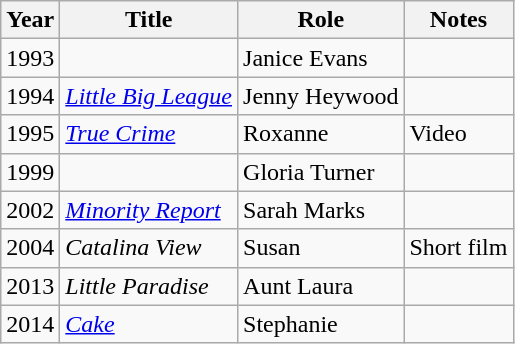<table class="wikitable">
<tr>
<th>Year</th>
<th>Title</th>
<th>Role</th>
<th class="unsortable">Notes</th>
</tr>
<tr>
<td>1993</td>
<td><em></em></td>
<td>Janice Evans</td>
<td></td>
</tr>
<tr>
<td>1994</td>
<td><em><a href='#'>Little Big League</a></em></td>
<td>Jenny Heywood</td>
<td></td>
</tr>
<tr>
<td>1995</td>
<td><em><a href='#'>True Crime</a></em></td>
<td>Roxanne</td>
<td>Video</td>
</tr>
<tr>
<td>1999</td>
<td><em></em></td>
<td>Gloria Turner</td>
<td></td>
</tr>
<tr>
<td>2002</td>
<td><em><a href='#'>Minority Report</a></em></td>
<td>Sarah Marks</td>
<td></td>
</tr>
<tr>
<td>2004</td>
<td><em>Catalina View</em></td>
<td>Susan</td>
<td>Short film</td>
</tr>
<tr>
<td>2013</td>
<td><em>Little Paradise</em></td>
<td>Aunt Laura</td>
<td></td>
</tr>
<tr>
<td>2014</td>
<td><em><a href='#'>Cake</a></em></td>
<td>Stephanie</td>
<td></td>
</tr>
</table>
